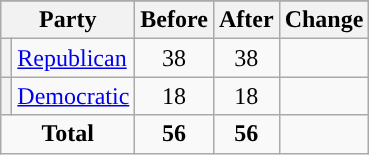<table class="wikitable" style="text-align:center;">
<tr>
</tr>
<tr>
<th colspan=2>Party</th>
<th>Before</th>
<th>After</th>
<th>Change</th>
</tr>
<tr>
<th style="background-color:"></th>
<td style="text-align:left;"><a href='#'>Republican</a></td>
<td>38</td>
<td>38</td>
<td></td>
</tr>
<tr>
<th style="background-color:"></th>
<td style="text-align:left;"><a href='#'>Democratic</a></td>
<td>18</td>
<td>18</td>
<td></td>
</tr>
<tr>
<td colspan=2><strong>Total</strong></td>
<td><strong>56</strong></td>
<td><strong>56</strong></td>
<td></td>
</tr>
</table>
